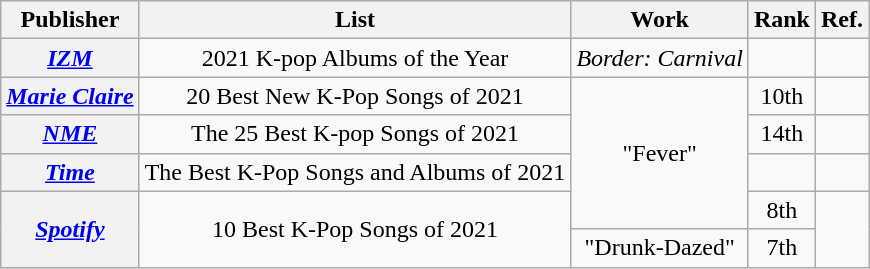<table class="wikitable plainrowheaders sortable" style="text-align:center">
<tr>
<th scope="col">Publisher</th>
<th scope="col">List</th>
<th scope="col">Work</th>
<th scope="col">Rank</th>
<th scope="col" class="unsortable">Ref.</th>
</tr>
<tr>
<th scope="row"><em><a href='#'>IZM</a></em></th>
<td>2021 K-pop Albums of the Year</td>
<td><em>Border: Carnival</em></td>
<td></td>
<td></td>
</tr>
<tr>
<th scope="row"><em><a href='#'>Marie Claire</a></em></th>
<td>20 Best New K-Pop Songs of 2021</td>
<td rowspan="4">"Fever"</td>
<td>10th</td>
<td></td>
</tr>
<tr>
<th scope="row"><em><a href='#'>NME</a></em></th>
<td>The 25 Best K-pop Songs of 2021</td>
<td>14th</td>
<td></td>
</tr>
<tr>
<th scope="row"><em><a href='#'>Time</a></em></th>
<td>The Best K-Pop Songs and Albums of 2021</td>
<td></td>
<td></td>
</tr>
<tr>
<th scope="row" rowspan="2"><em><a href='#'>Spotify</a></em></th>
<td rowspan="2">10 Best K-Pop Songs of 2021</td>
<td>8th</td>
<td rowspan="2"></td>
</tr>
<tr>
<td>"Drunk-Dazed"</td>
<td>7th</td>
</tr>
</table>
